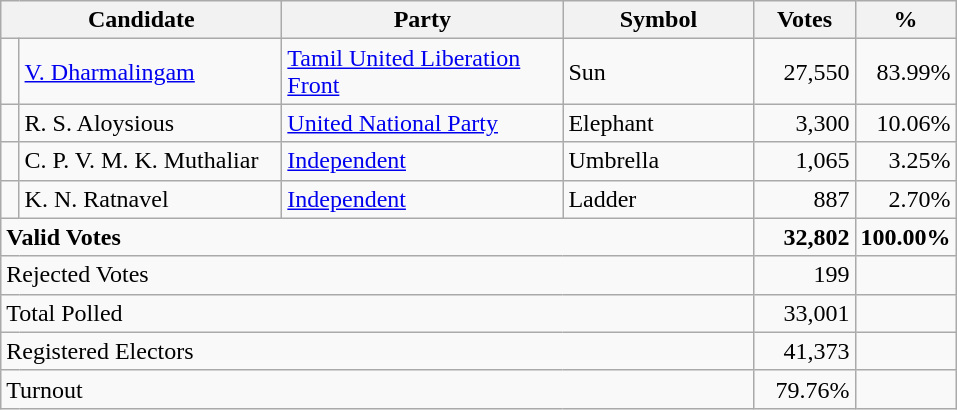<table class="wikitable" border="1" style="text-align:right;">
<tr>
<th align=left colspan=2 width="180">Candidate</th>
<th align=left width="180">Party</th>
<th align=left width="120">Symbol</th>
<th align=left width="60">Votes</th>
<th align=left width="60">%</th>
</tr>
<tr>
<td bgcolor=> </td>
<td align=left><a href='#'>V. Dharmalingam</a></td>
<td align=left><a href='#'>Tamil United Liberation Front</a></td>
<td align=left>Sun</td>
<td>27,550</td>
<td>83.99%</td>
</tr>
<tr>
<td bgcolor=> </td>
<td align=left>R. S. Aloysious</td>
<td align=left><a href='#'>United National Party</a></td>
<td align=left>Elephant</td>
<td>3,300</td>
<td>10.06%</td>
</tr>
<tr>
<td></td>
<td align=left>C. P. V. M. K. Muthaliar</td>
<td align=left><a href='#'>Independent</a></td>
<td align=left>Umbrella</td>
<td>1,065</td>
<td>3.25%</td>
</tr>
<tr>
<td></td>
<td align=left>K. N. Ratnavel</td>
<td align=left><a href='#'>Independent</a></td>
<td align=left>Ladder</td>
<td>887</td>
<td>2.70%</td>
</tr>
<tr>
<td align=left colspan=4><strong>Valid Votes</strong></td>
<td><strong>32,802</strong></td>
<td><strong>100.00%</strong></td>
</tr>
<tr>
<td align=left colspan=4>Rejected Votes</td>
<td>199</td>
<td></td>
</tr>
<tr>
<td align=left colspan=4>Total Polled</td>
<td>33,001</td>
<td></td>
</tr>
<tr>
<td align=left colspan=4>Registered Electors</td>
<td>41,373</td>
<td></td>
</tr>
<tr>
<td align=left colspan=4>Turnout</td>
<td>79.76%</td>
<td></td>
</tr>
</table>
